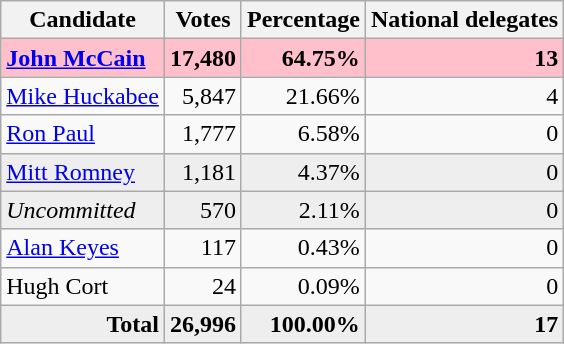<table class="wikitable" style="text-align:right;">
<tr>
<th>Candidate</th>
<th>Votes</th>
<th>Percentage</th>
<th>National delegates</th>
</tr>
<tr style="background:pink;">
<td style="text-align:left;"><strong><a href='#'>John McCain</a></strong></td>
<td><strong>17,480</strong></td>
<td><strong>64.75%</strong></td>
<td><strong>13</strong></td>
</tr>
<tr>
<td style="text-align:left;"><a href='#'>Mike Huckabee</a></td>
<td>5,847</td>
<td>21.66%</td>
<td>4</td>
</tr>
<tr>
<td style="text-align:left;"><a href='#'>Ron Paul</a></td>
<td>1,777</td>
<td>6.58%</td>
<td>0</td>
</tr>
<tr style="background:#eee;">
<td style="text-align:left;"><a href='#'>Mitt Romney</a></td>
<td>1,181</td>
<td>4.37%</td>
<td>0</td>
</tr>
<tr style="background:#eee;">
<td style="text-align:left;"><em>Uncommitted</em></td>
<td>570</td>
<td>2.11%</td>
<td>0</td>
</tr>
<tr>
<td style="text-align:left;"><a href='#'>Alan Keyes</a></td>
<td>117</td>
<td>0.43%</td>
<td>0</td>
</tr>
<tr>
<td style="text-align:left;">Hugh Cort</td>
<td>24</td>
<td>0.09%</td>
<td>0</td>
</tr>
<tr style="background:#eee;">
<td><strong>Total</strong></td>
<td><strong>26,996</strong></td>
<td><strong>100.00%</strong></td>
<td><strong>17</strong></td>
</tr>
</table>
